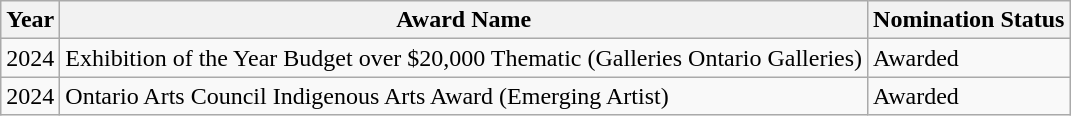<table class="wikitable">
<tr>
<th>Year</th>
<th>Award Name</th>
<th>Nomination Status</th>
</tr>
<tr>
<td>2024</td>
<td>Exhibition of the Year Budget over $20,000 Thematic (Galleries Ontario Galleries)</td>
<td>Awarded</td>
</tr>
<tr>
<td>2024</td>
<td>Ontario Arts Council Indigenous Arts Award (Emerging Artist)</td>
<td>Awarded</td>
</tr>
</table>
